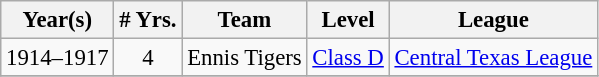<table class="wikitable" style="text-align:center; font-size: 95%;">
<tr>
<th>Year(s)</th>
<th># Yrs.</th>
<th>Team</th>
<th>Level</th>
<th>League</th>
</tr>
<tr>
<td>1914–1917</td>
<td>4</td>
<td>Ennis Tigers</td>
<td><a href='#'>Class D</a></td>
<td><a href='#'>Central Texas League</a></td>
</tr>
<tr>
</tr>
</table>
